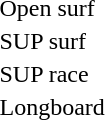<table>
<tr>
<td>Open surf<br></td>
<td></td>
<td></td>
<td></td>
</tr>
<tr>
<td>SUP surf<br></td>
<td></td>
<td></td>
<td></td>
</tr>
<tr>
<td>SUP race<br></td>
<td></td>
<td></td>
<td></td>
</tr>
<tr>
<td>Longboard<br></td>
<td></td>
<td></td>
<td></td>
</tr>
</table>
